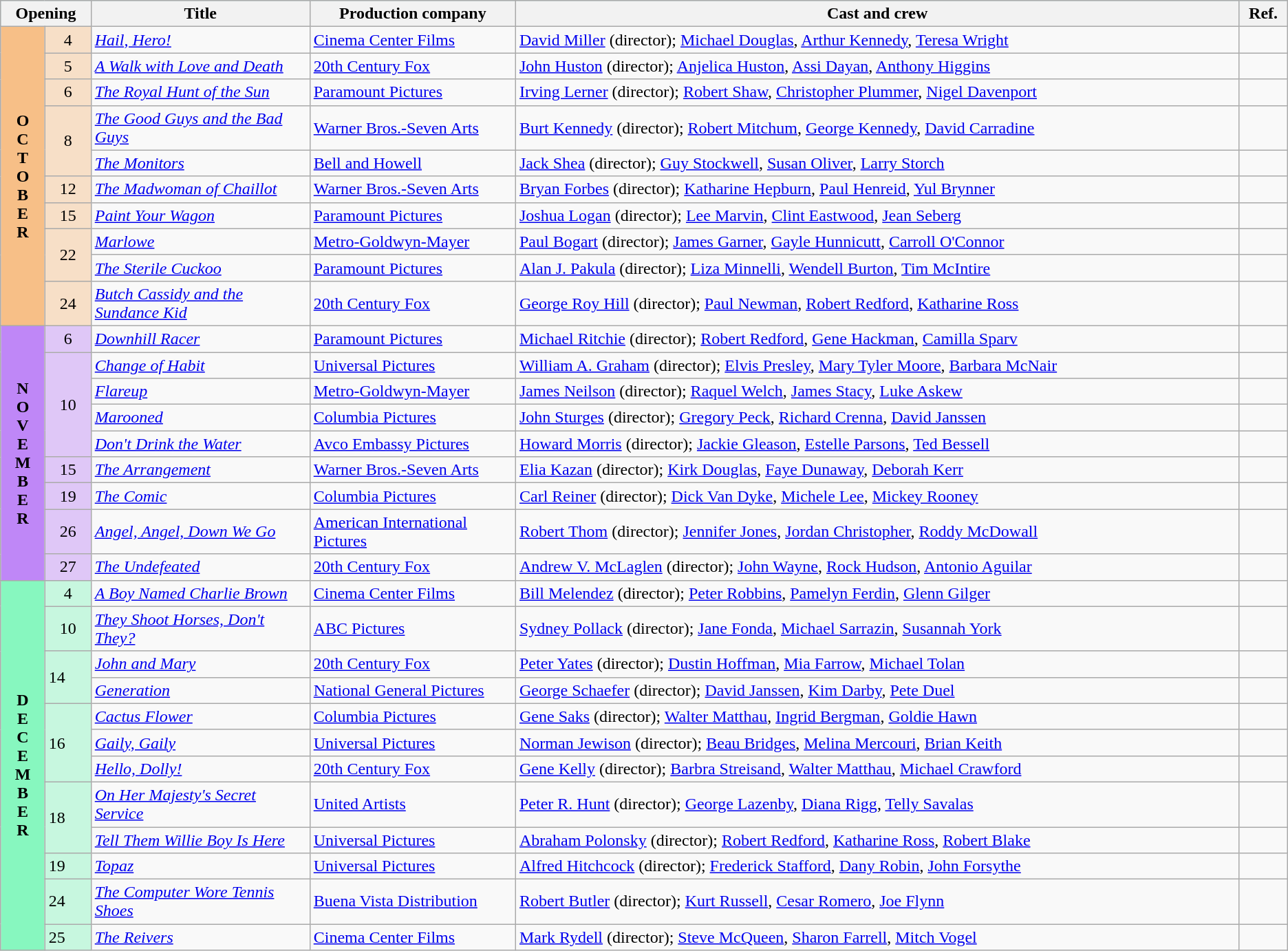<table class="wikitable sortable">
<tr style="background:#b0e0e6; text-align:center;">
<th colspan="2">Opening</th>
<th style="width:17%;">Title</th>
<th style="width:16%;">Production company</th>
<th>Cast and crew</th>
<th class="unsortable">Ref.</th>
</tr>
<tr>
<th rowspan="10" style="text-align:center; background:#f7bf87;"><strong>O<br>C<br>T<br>O<br>B<br>E<br>R</strong></th>
<td style="text-align:center; background:#f7dfc7;">4</td>
<td><em><a href='#'>Hail, Hero!</a></em></td>
<td><a href='#'>Cinema Center Films</a></td>
<td><a href='#'>David Miller</a> (director); <a href='#'>Michael Douglas</a>, <a href='#'>Arthur Kennedy</a>, <a href='#'>Teresa Wright</a></td>
<td></td>
</tr>
<tr>
<td style="text-align:center; background:#f7dfc7;">5</td>
<td><em><a href='#'>A Walk with Love and Death</a></em></td>
<td><a href='#'>20th Century Fox</a></td>
<td><a href='#'>John Huston</a> (director); <a href='#'>Anjelica Huston</a>, <a href='#'>Assi Dayan</a>, <a href='#'>Anthony Higgins</a></td>
<td></td>
</tr>
<tr>
<td style="text-align:center; background:#f7dfc7;">6</td>
<td><em><a href='#'>The Royal Hunt of the Sun</a></em></td>
<td><a href='#'>Paramount Pictures</a></td>
<td><a href='#'>Irving Lerner</a> (director); <a href='#'>Robert Shaw</a>, <a href='#'>Christopher Plummer</a>, <a href='#'>Nigel Davenport</a></td>
<td></td>
</tr>
<tr>
<td rowspan="2" style="text-align:center; background:#f7dfc7;">8</td>
<td><em><a href='#'>The Good Guys and the Bad Guys</a></em></td>
<td><a href='#'>Warner Bros.-Seven Arts</a></td>
<td><a href='#'>Burt Kennedy</a> (director); <a href='#'>Robert Mitchum</a>, <a href='#'>George Kennedy</a>, <a href='#'>David Carradine</a></td>
<td></td>
</tr>
<tr>
<td><em><a href='#'>The Monitors</a></em></td>
<td><a href='#'>Bell and Howell</a></td>
<td><a href='#'>Jack Shea</a> (director); <a href='#'>Guy Stockwell</a>, <a href='#'>Susan Oliver</a>, <a href='#'>Larry Storch</a></td>
<td></td>
</tr>
<tr>
<td style="text-align:center; background:#f7dfc7;">12</td>
<td><em><a href='#'>The Madwoman of Chaillot</a></em></td>
<td><a href='#'>Warner Bros.-Seven Arts</a></td>
<td><a href='#'>Bryan Forbes</a> (director); <a href='#'>Katharine Hepburn</a>, <a href='#'>Paul Henreid</a>, <a href='#'>Yul Brynner</a></td>
<td></td>
</tr>
<tr>
<td style="text-align:center; background:#f7dfc7;">15</td>
<td><em><a href='#'>Paint Your Wagon</a></em></td>
<td><a href='#'>Paramount Pictures</a></td>
<td><a href='#'>Joshua Logan</a> (director); <a href='#'>Lee Marvin</a>, <a href='#'>Clint Eastwood</a>, <a href='#'>Jean Seberg</a></td>
<td></td>
</tr>
<tr>
<td rowspan="2" style="text-align:center; background:#f7dfc7;">22</td>
<td><em><a href='#'>Marlowe</a></em></td>
<td><a href='#'>Metro-Goldwyn-Mayer</a></td>
<td><a href='#'>Paul Bogart</a> (director); <a href='#'>James Garner</a>, <a href='#'>Gayle Hunnicutt</a>, <a href='#'>Carroll O'Connor</a></td>
<td></td>
</tr>
<tr>
<td><em><a href='#'>The Sterile Cuckoo</a></em></td>
<td><a href='#'>Paramount Pictures</a></td>
<td><a href='#'>Alan J. Pakula</a> (director); <a href='#'>Liza Minnelli</a>, <a href='#'>Wendell Burton</a>, <a href='#'>Tim McIntire</a></td>
<td></td>
</tr>
<tr>
<td style="text-align:center; background:#f7dfc7;">24</td>
<td><em><a href='#'>Butch Cassidy and the Sundance Kid</a></em></td>
<td><a href='#'>20th Century Fox</a></td>
<td><a href='#'>George Roy Hill</a> (director); <a href='#'>Paul Newman</a>, <a href='#'>Robert Redford</a>, <a href='#'>Katharine Ross</a></td>
<td></td>
</tr>
<tr>
<th rowspan="9" style="text-align:center; background:#bf87f7;"><strong>N<br>O<br>V<br>E<br>M<br>B<br>E<br>R</strong></th>
<td style="text-align:center; background:#dfc7f7;">6</td>
<td><em><a href='#'>Downhill Racer</a></em></td>
<td><a href='#'>Paramount Pictures</a></td>
<td><a href='#'>Michael Ritchie</a> (director); <a href='#'>Robert Redford</a>, <a href='#'>Gene Hackman</a>, <a href='#'>Camilla Sparv</a></td>
<td></td>
</tr>
<tr>
<td rowspan="4" style="text-align:center; background:#dfc7f7;">10</td>
<td><em><a href='#'>Change of Habit</a></em></td>
<td><a href='#'>Universal Pictures</a></td>
<td><a href='#'>William A. Graham</a> (director); <a href='#'>Elvis Presley</a>, <a href='#'>Mary Tyler Moore</a>, <a href='#'>Barbara McNair</a></td>
<td></td>
</tr>
<tr>
<td><em><a href='#'>Flareup</a></em></td>
<td><a href='#'>Metro-Goldwyn-Mayer</a></td>
<td><a href='#'>James Neilson</a> (director); <a href='#'>Raquel Welch</a>, <a href='#'>James Stacy</a>, <a href='#'>Luke Askew</a></td>
<td></td>
</tr>
<tr>
<td><em><a href='#'>Marooned</a></em></td>
<td><a href='#'>Columbia Pictures</a></td>
<td><a href='#'>John Sturges</a> (director); <a href='#'>Gregory Peck</a>, <a href='#'>Richard Crenna</a>, <a href='#'>David Janssen</a></td>
<td></td>
</tr>
<tr>
<td><em><a href='#'>Don't Drink the Water</a></em></td>
<td><a href='#'>Avco Embassy Pictures</a></td>
<td><a href='#'>Howard Morris</a> (director); <a href='#'>Jackie Gleason</a>, <a href='#'>Estelle Parsons</a>, <a href='#'>Ted Bessell</a></td>
<td></td>
</tr>
<tr>
<td style="text-align:center; background:#dfc7f7;">15</td>
<td><em><a href='#'>The Arrangement</a></em></td>
<td><a href='#'>Warner Bros.-Seven Arts</a></td>
<td><a href='#'>Elia Kazan</a> (director); <a href='#'>Kirk Douglas</a>, <a href='#'>Faye Dunaway</a>, <a href='#'>Deborah Kerr</a></td>
<td></td>
</tr>
<tr>
<td style="text-align:center; background:#dfc7f7;">19</td>
<td><em><a href='#'>The Comic</a></em></td>
<td><a href='#'>Columbia Pictures</a></td>
<td><a href='#'>Carl Reiner</a> (director); <a href='#'>Dick Van Dyke</a>, <a href='#'>Michele Lee</a>, <a href='#'>Mickey Rooney</a></td>
<td></td>
</tr>
<tr>
<td style="text-align:center; background:#dfc7f7;">26</td>
<td><em><a href='#'>Angel, Angel, Down We Go</a></em></td>
<td><a href='#'>American International Pictures</a></td>
<td><a href='#'>Robert Thom</a> (director); <a href='#'>Jennifer Jones</a>, <a href='#'>Jordan Christopher</a>, <a href='#'>Roddy McDowall</a></td>
<td></td>
</tr>
<tr>
<td style="text-align:center; background:#dfc7f7;">27</td>
<td><em><a href='#'>The Undefeated</a></em></td>
<td><a href='#'>20th Century Fox</a></td>
<td><a href='#'>Andrew V. McLaglen</a> (director); <a href='#'>John Wayne</a>, <a href='#'>Rock Hudson</a>, <a href='#'>Antonio Aguilar</a></td>
<td></td>
</tr>
<tr>
<th rowspan="12" style="text-align:center; background:#87f7bf;"><strong>D<br>E<br>C<br>E<br>M<br>B<br>E<br>R</strong></th>
<td style="text-align:center; background:#c7f7df;">4</td>
<td><em><a href='#'>A Boy Named Charlie Brown</a></em></td>
<td><a href='#'>Cinema Center Films</a></td>
<td><a href='#'>Bill Melendez</a> (director); <a href='#'>Peter Robbins</a>, <a href='#'>Pamelyn Ferdin</a>, <a href='#'>Glenn Gilger</a></td>
<td></td>
</tr>
<tr>
<td style="text-align:center; background:#c7f7df;">10</td>
<td><em><a href='#'>They Shoot Horses, Don't They?</a></em></td>
<td><a href='#'>ABC Pictures</a></td>
<td><a href='#'>Sydney Pollack</a> (director); <a href='#'>Jane Fonda</a>, <a href='#'>Michael Sarrazin</a>, <a href='#'>Susannah York</a></td>
<td></td>
</tr>
<tr>
<td rowspan="2" style="text-align; background:#c7f7df;">14</td>
<td><em><a href='#'>John and Mary</a></em></td>
<td><a href='#'>20th Century Fox</a></td>
<td><a href='#'>Peter Yates</a> (director); <a href='#'>Dustin Hoffman</a>, <a href='#'>Mia Farrow</a>, <a href='#'>Michael Tolan</a></td>
<td></td>
</tr>
<tr>
<td><em><a href='#'>Generation</a></em></td>
<td><a href='#'>National General Pictures</a></td>
<td><a href='#'>George Schaefer</a> (director); <a href='#'>David Janssen</a>, <a href='#'>Kim Darby</a>, <a href='#'>Pete Duel</a></td>
<td></td>
</tr>
<tr>
<td rowspan="3" style="text-align; background:#c7f7df;">16</td>
<td><em><a href='#'>Cactus Flower</a></em></td>
<td><a href='#'>Columbia Pictures</a></td>
<td><a href='#'>Gene Saks</a> (director); <a href='#'>Walter Matthau</a>, <a href='#'>Ingrid Bergman</a>, <a href='#'>Goldie Hawn</a></td>
<td></td>
</tr>
<tr>
<td><em><a href='#'>Gaily, Gaily</a></em></td>
<td><a href='#'>Universal Pictures</a></td>
<td><a href='#'>Norman Jewison</a> (director); <a href='#'>Beau Bridges</a>, <a href='#'>Melina Mercouri</a>, <a href='#'>Brian Keith</a></td>
<td></td>
</tr>
<tr>
<td><em><a href='#'>Hello, Dolly!</a></em></td>
<td><a href='#'>20th Century Fox</a></td>
<td><a href='#'>Gene Kelly</a> (director); <a href='#'>Barbra Streisand</a>, <a href='#'>Walter Matthau</a>, <a href='#'>Michael Crawford</a></td>
<td></td>
</tr>
<tr>
<td rowspan="2" style="text-align; background:#c7f7df;">18</td>
<td><em><a href='#'>On Her Majesty's Secret Service</a></em></td>
<td><a href='#'>United Artists</a></td>
<td><a href='#'>Peter R. Hunt</a> (director); <a href='#'>George Lazenby</a>, <a href='#'>Diana Rigg</a>, <a href='#'>Telly Savalas</a></td>
<td></td>
</tr>
<tr>
<td><em><a href='#'>Tell Them Willie Boy Is Here</a></em></td>
<td><a href='#'>Universal Pictures</a></td>
<td><a href='#'>Abraham Polonsky</a> (director); <a href='#'>Robert Redford</a>, <a href='#'>Katharine Ross</a>, <a href='#'>Robert Blake</a></td>
<td></td>
</tr>
<tr>
<td style="text-align; background:#c7f7df;">19</td>
<td><em><a href='#'>Topaz</a></em></td>
<td><a href='#'>Universal Pictures</a></td>
<td><a href='#'>Alfred Hitchcock</a> (director); <a href='#'>Frederick Stafford</a>, <a href='#'>Dany Robin</a>, <a href='#'>John Forsythe</a></td>
<td></td>
</tr>
<tr>
<td style="text-align; background:#c7f7df;">24</td>
<td><em><a href='#'>The Computer Wore Tennis Shoes</a></em></td>
<td><a href='#'>Buena Vista Distribution</a></td>
<td><a href='#'>Robert Butler</a> (director); <a href='#'>Kurt Russell</a>, <a href='#'>Cesar Romero</a>, <a href='#'>Joe Flynn</a></td>
<td></td>
</tr>
<tr>
<td style="text-align; background:#c7f7df;">25</td>
<td><em><a href='#'>The Reivers</a></em></td>
<td><a href='#'>Cinema Center Films</a></td>
<td><a href='#'>Mark Rydell</a> (director); <a href='#'>Steve McQueen</a>, <a href='#'>Sharon Farrell</a>, <a href='#'>Mitch Vogel</a></td>
<td></td>
</tr>
</table>
